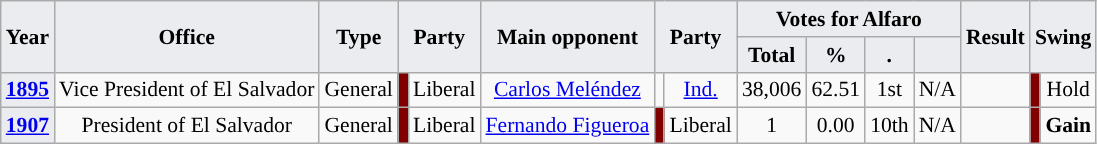<table class="wikitable" style="font-size:90%; text-align:center;">
<tr>
<th style="background-color:#EAECF0;" rowspan="2">Year</th>
<th style="background-color:#EAECF0;" rowspan="2">Office</th>
<th style="background-color:#EAECF0;" rowspan="2">Type</th>
<th style="background-color:#EAECF0;" colspan="2" rowspan="2">Party</th>
<th style="background-color:#EAECF0;" rowspan="2">Main opponent</th>
<th style="background-color:#EAECF0;" colspan="2" rowspan="2">Party</th>
<th style="background-color:#EAECF0;" colspan="4">Votes for Alfaro</th>
<th style="background-color:#EAECF0;" rowspan="2">Result</th>
<th style="background-color:#EAECF0;" colspan="2" rowspan="2">Swing</th>
</tr>
<tr>
<th style="background-color:#EAECF0;">Total</th>
<th style="background-color:#EAECF0;">%</th>
<th style="background-color:#EAECF0;">.</th>
<th style="background-color:#EAECF0;"></th>
</tr>
<tr>
<th style="background-color:#EAECF0;"><a href='#'>1895</a></th>
<td>Vice President of El Salvador</td>
<td>General</td>
<td style="background-color:Maroon;"></td>
<td>Liberal</td>
<td><a href='#'>Carlos Meléndez</a></td>
<td style="background-color:"></td>
<td><a href='#'>Ind.</a></td>
<td>38,006</td>
<td>62.51</td>
<td>1st</td>
<td>N/A</td>
<td></td>
<td style="background-color:Maroon;"></td>
<td>Hold</td>
</tr>
<tr>
<th style="background-color:#EAECF0;"><a href='#'>1907</a></th>
<td>President of El Salvador</td>
<td>General</td>
<td style="background-color:Maroon;"></td>
<td>Liberal</td>
<td><a href='#'>Fernando Figueroa</a></td>
<td style="background-color:Maroon;"></td>
<td>Liberal</td>
<td>1</td>
<td>0.00</td>
<td>10th</td>
<td>N/A</td>
<td></td>
<td style="background-color:Maroon;"></td>
<td><strong>Gain</strong></td>
</tr>
</table>
